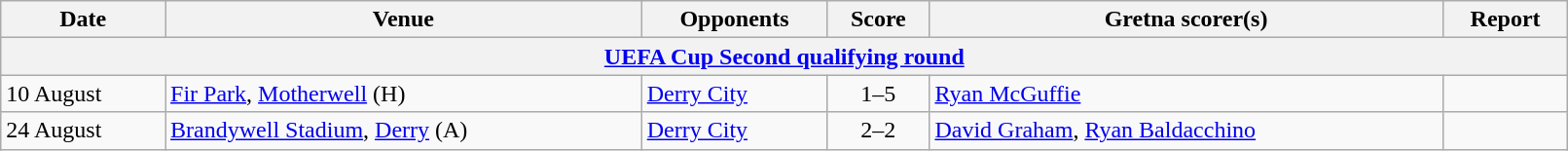<table class="wikitable" width=85%>
<tr>
<th>Date</th>
<th>Venue</th>
<th>Opponents</th>
<th>Score</th>
<th>Gretna scorer(s)</th>
<th>Report</th>
</tr>
<tr>
<th colspan=7><a href='#'>UEFA Cup Second qualifying round</a></th>
</tr>
<tr>
<td>10 August</td>
<td><a href='#'>Fir Park</a>, <a href='#'>Motherwell</a> (H)</td>
<td> <a href='#'>Derry City</a></td>
<td align=center>1–5</td>
<td><a href='#'>Ryan McGuffie</a></td>
<td></td>
</tr>
<tr>
<td>24 August</td>
<td><a href='#'>Brandywell Stadium</a>, <a href='#'>Derry</a> (A)</td>
<td> <a href='#'>Derry City</a></td>
<td align=center>2–2</td>
<td><a href='#'>David Graham</a>, <a href='#'>Ryan Baldacchino</a></td>
<td></td>
</tr>
</table>
